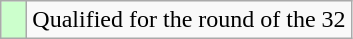<table class=wikitable>
<tr>
<td width=10px style="background-color:#ccffcc;"></td>
<td>Qualified for the round of the 32</td>
</tr>
</table>
